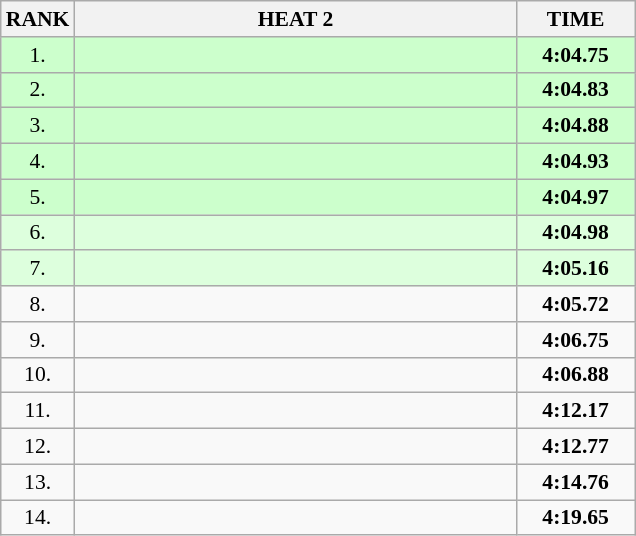<table class="wikitable" style="border-collapse: collapse; font-size: 90%;">
<tr>
<th>RANK</th>
<th style="width: 20em">HEAT 2</th>
<th style="width: 5em">TIME</th>
</tr>
<tr style="background:#ccffcc;">
<td align="center">1.</td>
<td></td>
<td align="center"><strong>4:04.75</strong></td>
</tr>
<tr style="background:#ccffcc;">
<td align="center">2.</td>
<td></td>
<td align="center"><strong>4:04.83</strong></td>
</tr>
<tr style="background:#ccffcc;">
<td align="center">3.</td>
<td></td>
<td align="center"><strong>4:04.88</strong></td>
</tr>
<tr style="background:#ccffcc;">
<td align="center">4.</td>
<td></td>
<td align="center"><strong>4:04.93</strong></td>
</tr>
<tr style="background:#ccffcc;">
<td align="center">5.</td>
<td></td>
<td align="center"><strong>4:04.97</strong></td>
</tr>
<tr style="background:#ddffdd;">
<td align="center">6.</td>
<td></td>
<td align="center"><strong>4:04.98</strong></td>
</tr>
<tr style="background:#ddffdd;">
<td align="center">7.</td>
<td></td>
<td align="center"><strong>4:05.16</strong></td>
</tr>
<tr>
<td align="center">8.</td>
<td></td>
<td align="center"><strong>4:05.72</strong></td>
</tr>
<tr>
<td align="center">9.</td>
<td></td>
<td align="center"><strong>4:06.75</strong></td>
</tr>
<tr>
<td align="center">10.</td>
<td></td>
<td align="center"><strong>4:06.88</strong></td>
</tr>
<tr>
<td align="center">11.</td>
<td></td>
<td align="center"><strong>4:12.17</strong></td>
</tr>
<tr>
<td align="center">12.</td>
<td></td>
<td align="center"><strong>4:12.77</strong></td>
</tr>
<tr>
<td align="center">13.</td>
<td></td>
<td align="center"><strong>4:14.76</strong></td>
</tr>
<tr>
<td align="center">14.</td>
<td></td>
<td align="center"><strong>4:19.65</strong></td>
</tr>
</table>
